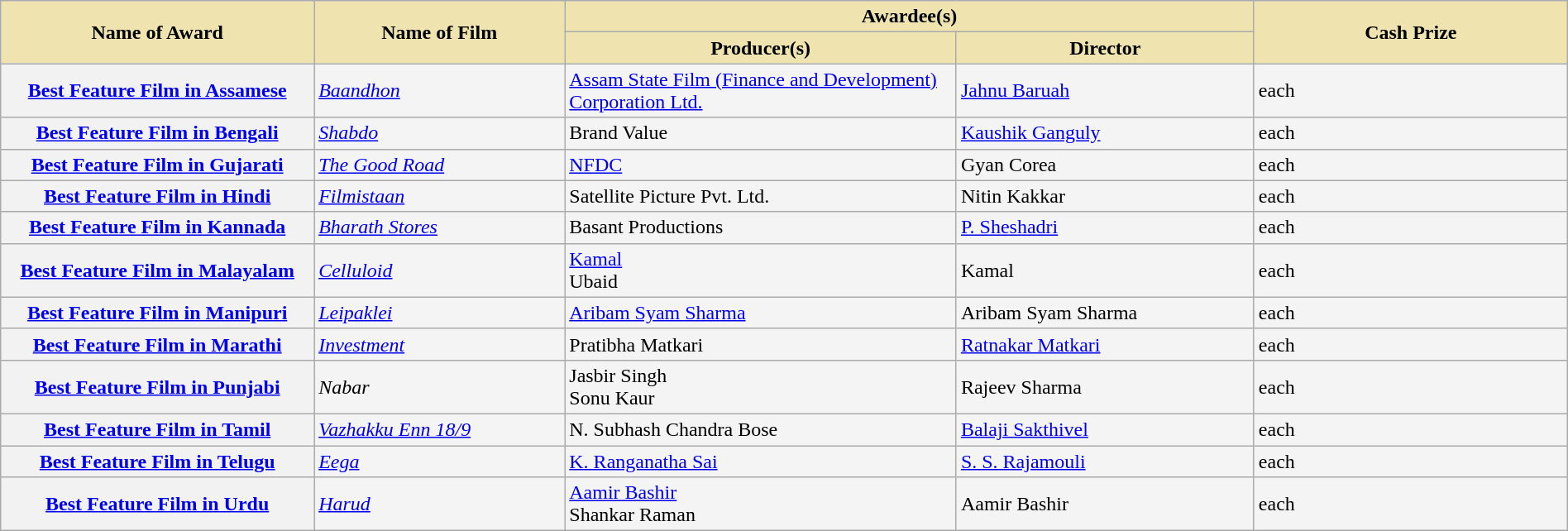<table class="wikitable plainrowheaders" style="width:100%;background-color:#F4F4F4;">
<tr>
<th scope="col" rowspan="2" style="background-color:#EFE4B0;width:20%;">Name of Award</th>
<th scope="col" rowspan="2" style="background-color:#EFE4B0;width:16%;">Name of Film</th>
<th scope="col" colspan="2" style="background-color:#EFE4B0;width:44%;">Awardee(s)</th>
<th scope="col" rowspan="2" style="background-color:#EFE4B0;width:20%;">Cash Prize</th>
</tr>
<tr>
<th style="background-color:#EFE4B0;width:25%;">Producer(s)</th>
<th style="background-color:#EFE4B0;">Director</th>
</tr>
<tr>
<th scope="row"><a href='#'>Best Feature Film in Assamese</a></th>
<td><em><a href='#'>Baandhon</a></em></td>
<td><a href='#'>Assam State Film (Finance and Development) Corporation Ltd.</a></td>
<td><a href='#'>Jahnu Baruah</a></td>
<td> each</td>
</tr>
<tr>
<th scope="row"><a href='#'>Best Feature Film in Bengali</a></th>
<td><em><a href='#'>Shabdo</a></em></td>
<td>Brand Value</td>
<td><a href='#'>Kaushik Ganguly</a></td>
<td> each</td>
</tr>
<tr>
<th scope="row"><a href='#'>Best Feature Film in Gujarati</a></th>
<td><em><a href='#'>The Good Road</a></em></td>
<td><a href='#'>NFDC</a></td>
<td>Gyan Corea</td>
<td> each</td>
</tr>
<tr>
<th scope="row"><a href='#'>Best Feature Film in Hindi</a></th>
<td><em><a href='#'>Filmistaan</a></em></td>
<td>Satellite Picture Pvt. Ltd.</td>
<td>Nitin Kakkar</td>
<td> each</td>
</tr>
<tr>
<th scope="row"><a href='#'>Best Feature Film in Kannada</a></th>
<td><em><a href='#'>Bharath Stores</a></em></td>
<td>Basant Productions</td>
<td><a href='#'>P. Sheshadri</a></td>
<td> each</td>
</tr>
<tr>
<th scope="row"><a href='#'>Best Feature Film in Malayalam</a></th>
<td><em><a href='#'>Celluloid</a></em></td>
<td><a href='#'>Kamal</a><br>Ubaid</td>
<td>Kamal</td>
<td> each</td>
</tr>
<tr>
<th scope="row"><a href='#'>Best Feature Film in Manipuri</a></th>
<td><em><a href='#'>Leipaklei</a></em></td>
<td><a href='#'>Aribam Syam Sharma</a></td>
<td>Aribam Syam Sharma</td>
<td> each</td>
</tr>
<tr>
<th scope="row"><a href='#'>Best Feature Film in Marathi</a></th>
<td><em><a href='#'>Investment</a></em></td>
<td>Pratibha Matkari</td>
<td><a href='#'>Ratnakar Matkari</a></td>
<td> each</td>
</tr>
<tr>
<th scope="row"><a href='#'>Best Feature Film in Punjabi</a></th>
<td><em>Nabar</em></td>
<td>Jasbir Singh<br>Sonu Kaur</td>
<td>Rajeev Sharma</td>
<td> each</td>
</tr>
<tr>
<th scope="row"><a href='#'>Best Feature Film in Tamil</a></th>
<td><em><a href='#'>Vazhakku Enn 18/9</a></em></td>
<td>N. Subhash Chandra Bose</td>
<td><a href='#'>Balaji Sakthivel</a></td>
<td> each</td>
</tr>
<tr>
<th scope="row"><a href='#'>Best Feature Film in Telugu</a></th>
<td><em><a href='#'>Eega</a></em></td>
<td><a href='#'>K. Ranganatha Sai</a></td>
<td><a href='#'>S. S. Rajamouli</a></td>
<td> each</td>
</tr>
<tr>
<th scope="row"><a href='#'>Best Feature Film in Urdu</a></th>
<td><em><a href='#'>Harud</a></em></td>
<td><a href='#'>Aamir Bashir</a><br>Shankar Raman</td>
<td>Aamir Bashir</td>
<td> each</td>
</tr>
</table>
